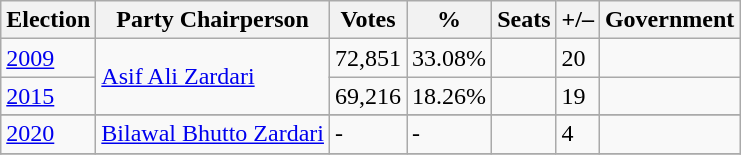<table class="wikitable">
<tr>
<th><strong>Election</strong></th>
<th>Party Chairperson</th>
<th><strong>Votes</strong></th>
<th><strong>%</strong></th>
<th><strong>Seats</strong></th>
<th>+/–</th>
<th>Government</th>
</tr>
<tr>
<td><a href='#'>2009</a></td>
<td rowspan="2"><a href='#'>Asif Ali Zardari</a></td>
<td>72,851</td>
<td>33.08%</td>
<td></td>
<td> 20</td>
<td></td>
</tr>
<tr>
<td><a href='#'>2015</a></td>
<td>69,216</td>
<td>18.26%</td>
<td></td>
<td> 19</td>
<td></td>
</tr>
<tr>
</tr>
<tr>
<td><a href='#'>2020</a></td>
<td><a href='#'>Bilawal Bhutto Zardari</a></td>
<td>-</td>
<td>-</td>
<td></td>
<td> 4</td>
<td></td>
</tr>
<tr>
</tr>
</table>
